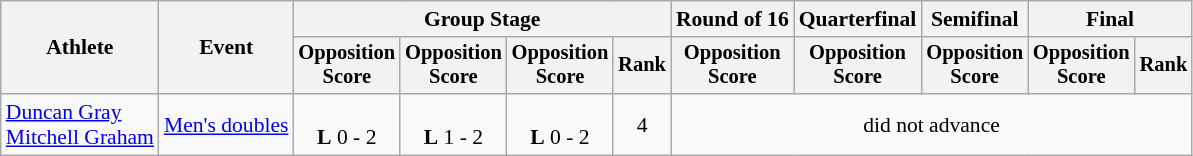<table class="wikitable" style="font-size:90%">
<tr>
<th rowspan=2>Athlete</th>
<th rowspan=2>Event</th>
<th colspan=4>Group Stage</th>
<th>Round of 16</th>
<th>Quarterfinal</th>
<th>Semifinal</th>
<th colspan=2>Final</th>
</tr>
<tr style="font-size:95%">
<th>Opposition<br>Score</th>
<th>Opposition<br>Score</th>
<th>Opposition<br>Score</th>
<th>Rank</th>
<th>Opposition<br>Score</th>
<th>Opposition<br>Score</th>
<th>Opposition<br>Score</th>
<th>Opposition<br>Score</th>
<th>Rank</th>
</tr>
<tr align=center>
<td align=left><a href='#'>Duncan Gray</a><br><a href='#'>Mitchell Graham</a></td>
<td align=left><a href='#'>Men's doubles</a></td>
<td><br><strong>L</strong> 0 - 2</td>
<td><br><strong>L</strong> 1 - 2</td>
<td><br><strong>L</strong> 0 - 2</td>
<td>4</td>
<td colspan=5>did not advance</td>
</tr>
</table>
